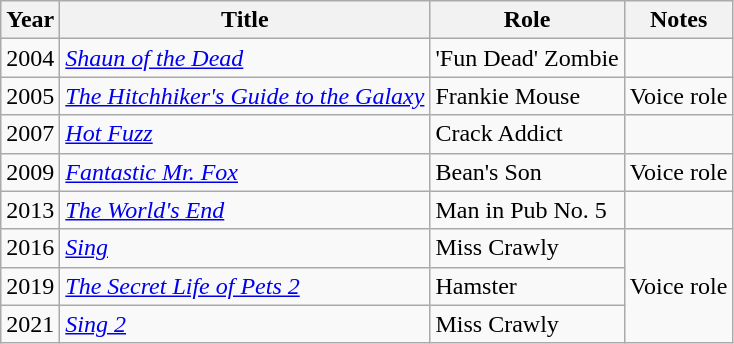<table class="wikitable">
<tr>
<th>Year</th>
<th>Title</th>
<th>Role</th>
<th>Notes</th>
</tr>
<tr>
<td>2004</td>
<td><em><a href='#'>Shaun of the Dead</a></em></td>
<td>'Fun Dead' Zombie</td>
<td></td>
</tr>
<tr>
<td>2005</td>
<td><em><a href='#'>The Hitchhiker's Guide to the Galaxy</a></em></td>
<td>Frankie Mouse</td>
<td>Voice role</td>
</tr>
<tr>
<td>2007</td>
<td><em><a href='#'>Hot Fuzz</a></em></td>
<td>Crack Addict</td>
<td></td>
</tr>
<tr>
<td>2009</td>
<td><em><a href='#'>Fantastic Mr. Fox</a></em></td>
<td>Bean's Son</td>
<td>Voice role</td>
</tr>
<tr>
<td>2013</td>
<td><em><a href='#'>The World's End</a></em></td>
<td>Man in Pub No. 5</td>
<td></td>
</tr>
<tr>
<td>2016</td>
<td><em><a href='#'>Sing</a></em></td>
<td>Miss Crawly</td>
<td rowspan=3>Voice role</td>
</tr>
<tr>
<td>2019</td>
<td><em><a href='#'>The Secret Life of Pets 2</a></em></td>
<td>Hamster</td>
</tr>
<tr>
<td>2021</td>
<td><em><a href='#'>Sing 2</a></em></td>
<td>Miss Crawly</td>
</tr>
</table>
